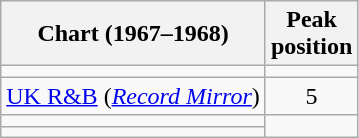<table class="wikitable sortable plainrowheaders">
<tr>
<th>Chart (1967–1968)</th>
<th>Peak<br>position</th>
</tr>
<tr>
<td></td>
</tr>
<tr>
<td><a href='#'>UK R&B</a> (<em><a href='#'>Record Mirror</a></em>)</td>
<td align="center">5</td>
</tr>
<tr>
<td></td>
</tr>
<tr>
<td></td>
</tr>
</table>
